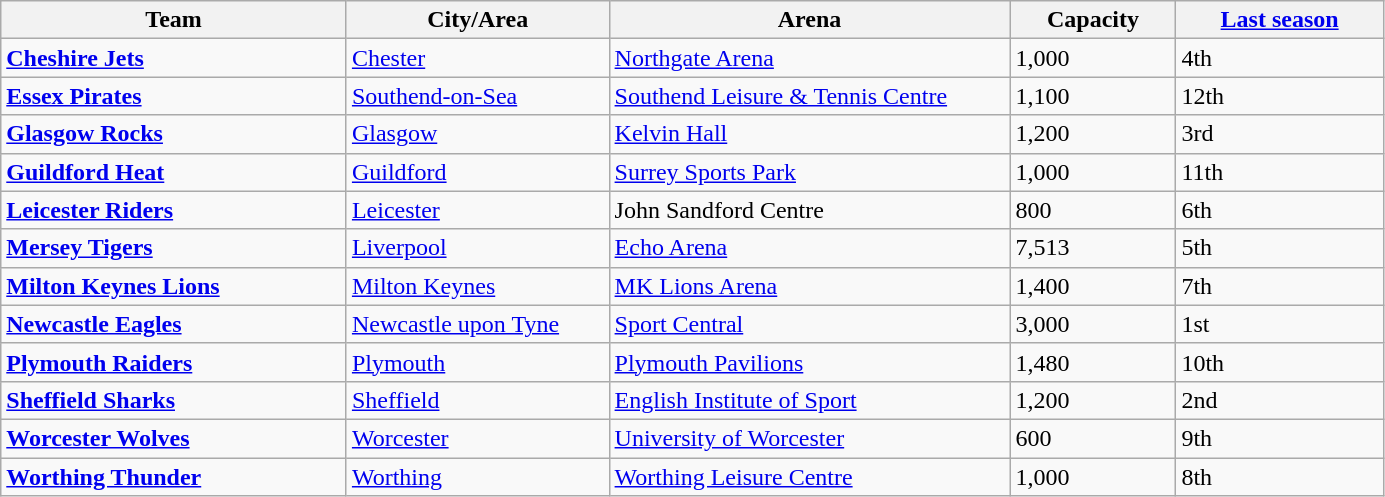<table class="wikitable sortable" style="width: 73%">
<tr>
<th width=25%>Team</th>
<th width=19%>City/Area</th>
<th width=29%>Arena</th>
<th width=12%>Capacity</th>
<th width=15%><a href='#'>Last season</a></th>
</tr>
<tr>
<td><strong><a href='#'>Cheshire Jets</a></strong></td>
<td><a href='#'>Chester</a></td>
<td><a href='#'>Northgate Arena</a></td>
<td>1,000</td>
<td>4th</td>
</tr>
<tr>
<td><strong><a href='#'>Essex Pirates</a></strong></td>
<td><a href='#'>Southend-on-Sea</a></td>
<td><a href='#'>Southend Leisure & Tennis Centre</a></td>
<td>1,100</td>
<td>12th</td>
</tr>
<tr>
<td><strong><a href='#'>Glasgow Rocks</a></strong></td>
<td><a href='#'>Glasgow</a></td>
<td><a href='#'>Kelvin Hall</a></td>
<td>1,200</td>
<td>3rd</td>
</tr>
<tr>
<td><strong><a href='#'>Guildford Heat</a></strong></td>
<td><a href='#'>Guildford</a></td>
<td><a href='#'>Surrey Sports Park</a></td>
<td>1,000</td>
<td>11th</td>
</tr>
<tr>
<td><strong><a href='#'>Leicester Riders</a></strong></td>
<td><a href='#'>Leicester</a></td>
<td>John Sandford Centre</td>
<td>800</td>
<td>6th</td>
</tr>
<tr>
<td><strong><a href='#'>Mersey Tigers</a></strong></td>
<td><a href='#'>Liverpool</a></td>
<td><a href='#'>Echo Arena</a></td>
<td>7,513</td>
<td>5th</td>
</tr>
<tr>
<td><strong><a href='#'>Milton Keynes Lions</a></strong></td>
<td><a href='#'>Milton Keynes</a></td>
<td><a href='#'>MK Lions Arena</a></td>
<td>1,400</td>
<td>7th</td>
</tr>
<tr>
<td><strong><a href='#'>Newcastle Eagles</a></strong></td>
<td><a href='#'>Newcastle upon Tyne</a></td>
<td><a href='#'>Sport Central</a></td>
<td>3,000</td>
<td>1st</td>
</tr>
<tr>
<td><strong><a href='#'>Plymouth Raiders</a></strong></td>
<td><a href='#'>Plymouth</a></td>
<td><a href='#'>Plymouth Pavilions</a></td>
<td>1,480</td>
<td>10th</td>
</tr>
<tr>
<td><strong><a href='#'>Sheffield Sharks</a></strong></td>
<td><a href='#'>Sheffield</a></td>
<td><a href='#'>English Institute of Sport</a></td>
<td>1,200</td>
<td>2nd</td>
</tr>
<tr>
<td><strong><a href='#'>Worcester Wolves</a></strong></td>
<td><a href='#'>Worcester</a></td>
<td><a href='#'>University of Worcester</a></td>
<td>600</td>
<td>9th</td>
</tr>
<tr>
<td><strong><a href='#'>Worthing Thunder</a></strong></td>
<td><a href='#'>Worthing</a></td>
<td><a href='#'>Worthing Leisure Centre</a></td>
<td>1,000</td>
<td>8th</td>
</tr>
</table>
